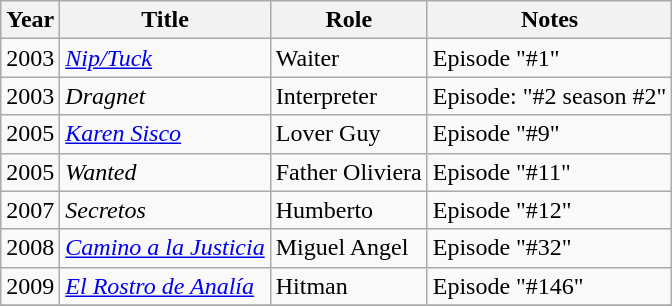<table class="wikitable">
<tr>
<th>Year</th>
<th>Title</th>
<th>Role</th>
<th>Notes</th>
</tr>
<tr>
<td>2003</td>
<td><em><a href='#'>Nip/Tuck</a></em></td>
<td>Waiter</td>
<td>Episode "#1"</td>
</tr>
<tr>
<td>2003</td>
<td><em>Dragnet</em></td>
<td>Interpreter</td>
<td>Episode: "#2 season #2"</td>
</tr>
<tr>
<td>2005</td>
<td><em><a href='#'>Karen Sisco</a></em></td>
<td>Lover Guy</td>
<td>Episode "#9"</td>
</tr>
<tr>
<td>2005</td>
<td><em>Wanted</em></td>
<td>Father Oliviera</td>
<td>Episode "#11"</td>
</tr>
<tr>
<td>2007</td>
<td><em>Secretos</em></td>
<td>Humberto</td>
<td>Episode "#12"</td>
</tr>
<tr>
<td>2008</td>
<td><em><a href='#'>Camino a la Justicia</a></em></td>
<td>Miguel Angel</td>
<td>Episode "#32"</td>
</tr>
<tr>
<td>2009</td>
<td><em><a href='#'>El Rostro de Analía</a></em></td>
<td>Hitman</td>
<td>Episode "#146"</td>
</tr>
<tr>
</tr>
</table>
